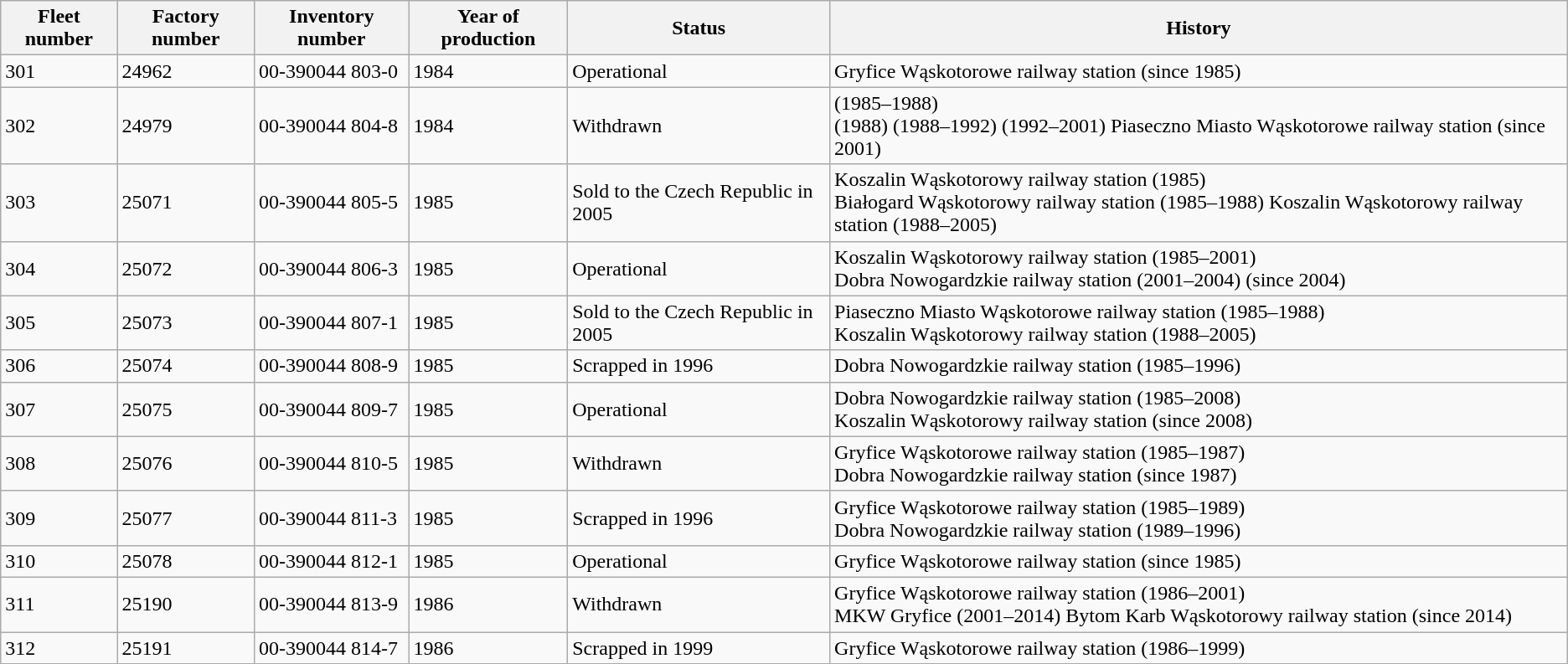<table class="wikitable">
<tr>
<th>Fleet number</th>
<th>Factory number</th>
<th>Inventory number</th>
<th>Year of production</th>
<th>Status</th>
<th>History</th>
</tr>
<tr>
<td>301</td>
<td>24962</td>
<td>00-390044 803-0</td>
<td>1984</td>
<td>Operational</td>
<td>Gryfice Wąskotorowe railway station (since 1985)</td>
</tr>
<tr>
<td>302</td>
<td>24979</td>
<td>00-390044 804-8</td>
<td>1984</td>
<td>Withdrawn</td>
<td> (1985–1988)<br> (1988)
 (1988–1992)
 (1992–2001)
Piaseczno Miasto Wąskotorowe railway station (since 2001)</td>
</tr>
<tr>
<td>303</td>
<td>25071</td>
<td>00-390044 805-5</td>
<td>1985</td>
<td>Sold to the Czech Republic in 2005</td>
<td>Koszalin Wąskotorowy railway station (1985)<br>Białogard Wąskotorowy railway station (1985–1988)
Koszalin Wąskotorowy railway station (1988–2005)</td>
</tr>
<tr>
<td>304</td>
<td>25072</td>
<td>00-390044 806-3</td>
<td>1985</td>
<td>Operational</td>
<td>Koszalin Wąskotorowy railway station (1985–2001)<br>Dobra Nowogardzkie railway station (2001–2004)
 (since 2004)</td>
</tr>
<tr>
<td>305</td>
<td>25073</td>
<td>00-390044 807-1</td>
<td>1985</td>
<td>Sold to the Czech Republic in 2005</td>
<td>Piaseczno Miasto Wąskotorowe railway station (1985–1988)<br>Koszalin Wąskotorowy railway station (1988–2005)</td>
</tr>
<tr>
<td>306</td>
<td>25074</td>
<td>00-390044 808-9</td>
<td>1985</td>
<td>Scrapped in 1996</td>
<td>Dobra Nowogardzkie railway station (1985–1996)</td>
</tr>
<tr>
<td>307</td>
<td>25075</td>
<td>00-390044 809-7</td>
<td>1985</td>
<td>Operational</td>
<td>Dobra Nowogardzkie railway station (1985–2008)<br>Koszalin Wąskotorowy railway station (since 2008)</td>
</tr>
<tr>
<td>308</td>
<td>25076</td>
<td>00-390044 810-5</td>
<td>1985</td>
<td>Withdrawn</td>
<td>Gryfice Wąskotorowe railway station (1985–1987)<br>Dobra Nowogardzkie railway station (since 1987)</td>
</tr>
<tr>
<td>309</td>
<td>25077</td>
<td>00-390044 811-3</td>
<td>1985</td>
<td>Scrapped in 1996</td>
<td>Gryfice Wąskotorowe railway station (1985–1989)<br>Dobra Nowogardzkie railway station (1989–1996)</td>
</tr>
<tr>
<td>310</td>
<td>25078</td>
<td>00-390044 812-1</td>
<td>1985</td>
<td>Operational</td>
<td>Gryfice Wąskotorowe railway station (since 1985)</td>
</tr>
<tr>
<td>311</td>
<td>25190</td>
<td>00-390044 813-9</td>
<td>1986</td>
<td>Withdrawn</td>
<td>Gryfice Wąskotorowe railway station (1986–2001)<br>MKW Gryfice (2001–2014)
Bytom Karb Wąskotorowy railway station (since 2014)</td>
</tr>
<tr>
<td>312</td>
<td>25191</td>
<td>00-390044 814-7</td>
<td>1986</td>
<td>Scrapped in 1999</td>
<td>Gryfice Wąskotorowe railway station (1986–1999)</td>
</tr>
</table>
